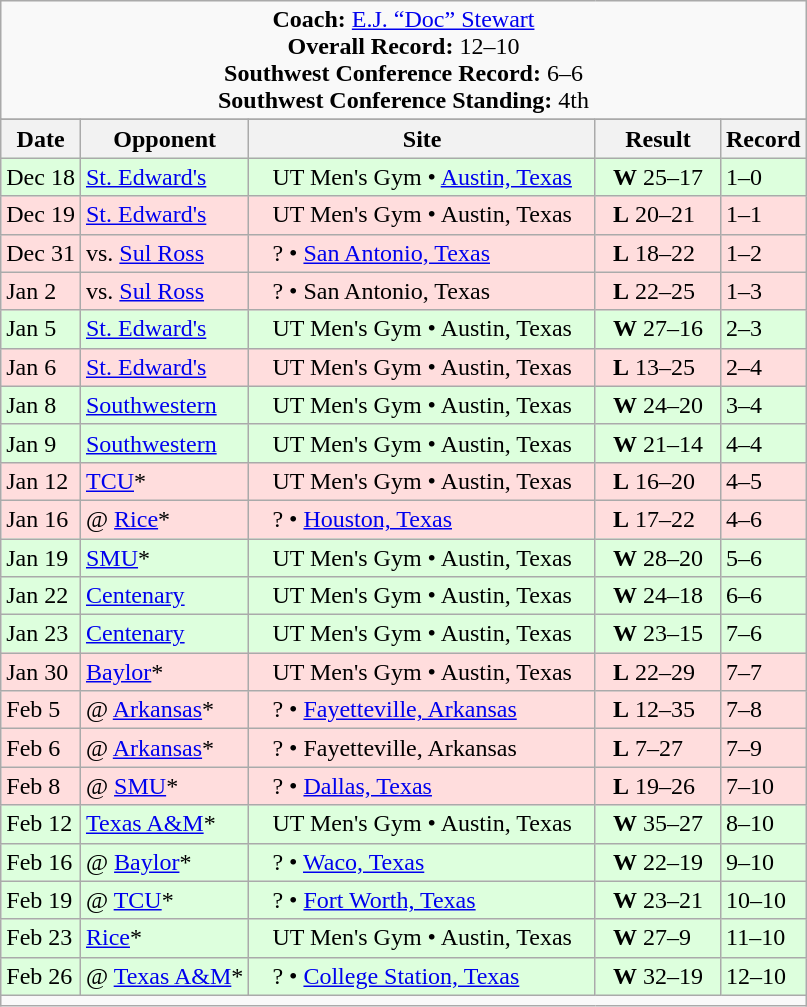<table class="wikitable">
<tr>
<td colspan=8 style="text-align: center;"><strong>Coach:</strong> <a href='#'>E.J. “Doc” Stewart</a><br><strong>Overall Record:</strong> 12–10<br><strong>Southwest Conference Record:</strong> 6–6<br><strong>Southwest Conference Standing:</strong> 4th</td>
</tr>
<tr>
</tr>
<tr>
<th>Date</th>
<th>Opponent</th>
<th>Site</th>
<th>Result</th>
<th>Record</th>
</tr>
<tr style="background: #ddffdd;">
<td>Dec 18</td>
<td><a href='#'>St. Edward's</a></td>
<td>   UT Men's Gym • <a href='#'>Austin, Texas</a>   </td>
<td>  <strong>W</strong> 25–17  </td>
<td>1–0</td>
</tr>
<tr style="background: #ffdddd;">
<td>Dec 19</td>
<td><a href='#'>St. Edward's</a></td>
<td>   UT Men's Gym • Austin, Texas   </td>
<td>  <strong>L</strong> 20–21  </td>
<td>1–1</td>
</tr>
<tr style="background: #ffdddd;">
<td>Dec 31</td>
<td>vs. <a href='#'>Sul Ross</a></td>
<td>   ? • <a href='#'>San Antonio, Texas</a>   </td>
<td>  <strong>L</strong> 18–22  </td>
<td>1–2</td>
</tr>
<tr style="background: #ffdddd;">
<td>Jan 2</td>
<td>vs. <a href='#'>Sul Ross</a></td>
<td>   ? • San Antonio, Texas   </td>
<td>  <strong>L</strong> 22–25  </td>
<td>1–3</td>
</tr>
<tr style="background: #ddffdd;">
<td>Jan 5</td>
<td><a href='#'>St. Edward's</a></td>
<td>   UT Men's Gym • Austin, Texas   </td>
<td>  <strong>W</strong> 27–16  </td>
<td>2–3</td>
</tr>
<tr style="background: #ffdddd;">
<td>Jan 6</td>
<td><a href='#'>St. Edward's</a></td>
<td>   UT Men's Gym • Austin, Texas   </td>
<td>  <strong>L</strong> 13–25  </td>
<td>2–4</td>
</tr>
<tr style="background: #ddffdd;">
<td>Jan 8</td>
<td><a href='#'>Southwestern</a></td>
<td>   UT Men's Gym • Austin, Texas   </td>
<td>  <strong>W</strong> 24–20  </td>
<td>3–4</td>
</tr>
<tr style="background: #ddffdd;">
<td>Jan 9</td>
<td><a href='#'>Southwestern</a></td>
<td>   UT Men's Gym • Austin, Texas   </td>
<td>  <strong>W</strong> 21–14  </td>
<td>4–4</td>
</tr>
<tr style="background: #ffdddd;">
<td>Jan 12</td>
<td><a href='#'>TCU</a>*</td>
<td>   UT Men's Gym • Austin, Texas   </td>
<td>  <strong>L</strong> 16–20  </td>
<td>4–5</td>
</tr>
<tr style="background: #ffdddd;">
<td>Jan 16</td>
<td>@ <a href='#'>Rice</a>*</td>
<td>   ? • <a href='#'>Houston, Texas</a>   </td>
<td>  <strong>L</strong> 17–22  </td>
<td>4–6</td>
</tr>
<tr style="background: #ddffdd;">
<td>Jan 19</td>
<td><a href='#'>SMU</a>*</td>
<td>   UT Men's Gym • Austin, Texas   </td>
<td>  <strong>W</strong> 28–20  </td>
<td>5–6</td>
</tr>
<tr style="background: #ddffdd;">
<td>Jan 22</td>
<td><a href='#'>Centenary</a></td>
<td>   UT Men's Gym • Austin, Texas   </td>
<td>  <strong>W</strong> 24–18  </td>
<td>6–6</td>
</tr>
<tr style="background: #ddffdd;">
<td>Jan 23</td>
<td><a href='#'>Centenary</a></td>
<td>   UT Men's Gym • Austin, Texas   </td>
<td>  <strong>W</strong> 23–15  </td>
<td>7–6</td>
</tr>
<tr style="background: #ffdddd;">
<td>Jan 30</td>
<td><a href='#'>Baylor</a>*</td>
<td>   UT Men's Gym • Austin, Texas   </td>
<td>  <strong>L</strong> 22–29  </td>
<td>7–7</td>
</tr>
<tr style="background: #ffdddd;">
<td>Feb 5</td>
<td>@ <a href='#'>Arkansas</a>*</td>
<td>   ? • <a href='#'>Fayetteville, Arkansas</a>   </td>
<td>  <strong>L</strong> 12–35  </td>
<td>7–8</td>
</tr>
<tr style="background: #ffdddd;">
<td>Feb 6</td>
<td>@ <a href='#'>Arkansas</a>*</td>
<td>   ? • Fayetteville, Arkansas   </td>
<td>  <strong>L</strong> 7–27  </td>
<td>7–9</td>
</tr>
<tr style="background: #ffdddd;">
<td>Feb 8</td>
<td>@ <a href='#'>SMU</a>*</td>
<td>   ? • <a href='#'>Dallas, Texas</a>   </td>
<td>  <strong>L</strong> 19–26  </td>
<td>7–10</td>
</tr>
<tr style="background: #ddffdd;">
<td>Feb 12</td>
<td><a href='#'>Texas A&M</a>*</td>
<td>   UT Men's Gym • Austin, Texas   </td>
<td>  <strong>W</strong> 35–27  </td>
<td>8–10</td>
</tr>
<tr style="background: #ddffdd;">
<td>Feb 16</td>
<td>@ <a href='#'>Baylor</a>*</td>
<td>   ? • <a href='#'>Waco, Texas</a>   </td>
<td>  <strong>W</strong> 22–19  </td>
<td>9–10</td>
</tr>
<tr style="background: #ddffdd;">
<td>Feb 19</td>
<td>@ <a href='#'>TCU</a>*</td>
<td>   ? • <a href='#'>Fort Worth, Texas</a>   </td>
<td>  <strong>W</strong> 23–21  </td>
<td>10–10</td>
</tr>
<tr style="background: #ddffdd;">
<td>Feb 23</td>
<td><a href='#'>Rice</a>*</td>
<td>   UT Men's Gym • Austin, Texas   </td>
<td>  <strong>W</strong> 27–9  </td>
<td>11–10</td>
</tr>
<tr style="background: #ddffdd;">
<td>Feb 26</td>
<td>@ <a href='#'>Texas A&M</a>*</td>
<td>   ? • <a href='#'>College Station, Texas</a>   </td>
<td>  <strong>W</strong> 32–19  </td>
<td>12–10</td>
</tr>
<tr>
<td colspan=8></td>
</tr>
</table>
